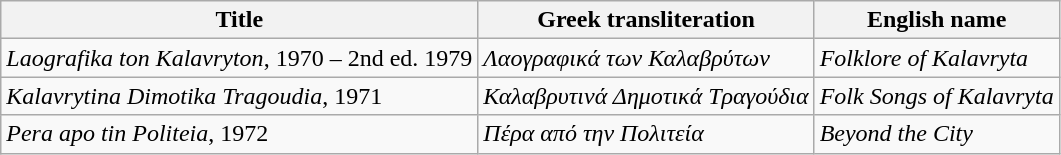<table class="wikitable">
<tr>
<th>Title</th>
<th>Greek  transliteration</th>
<th>English name</th>
</tr>
<tr>
<td><em>Laografika ton Kalavryton</em>, 1970 – 2nd ed. 1979</td>
<td><em>Λαογραφικά των Καλαβρύτων</em></td>
<td><em>Folklore of Kalavryta</em></td>
</tr>
<tr>
<td><em>Kalavrytina Dimotika Tragoudia</em>, 1971</td>
<td><em>Καλαβρυτινά  Δημοτικά Τραγούδια</em></td>
<td><em>Folk Songs of Kalavryta</em></td>
</tr>
<tr>
<td><em>Pera apo tin Politeia</em>, 1972</td>
<td><em>Πέρα από την Πολιτεία</em></td>
<td><em>Beyond the City</em></td>
</tr>
</table>
